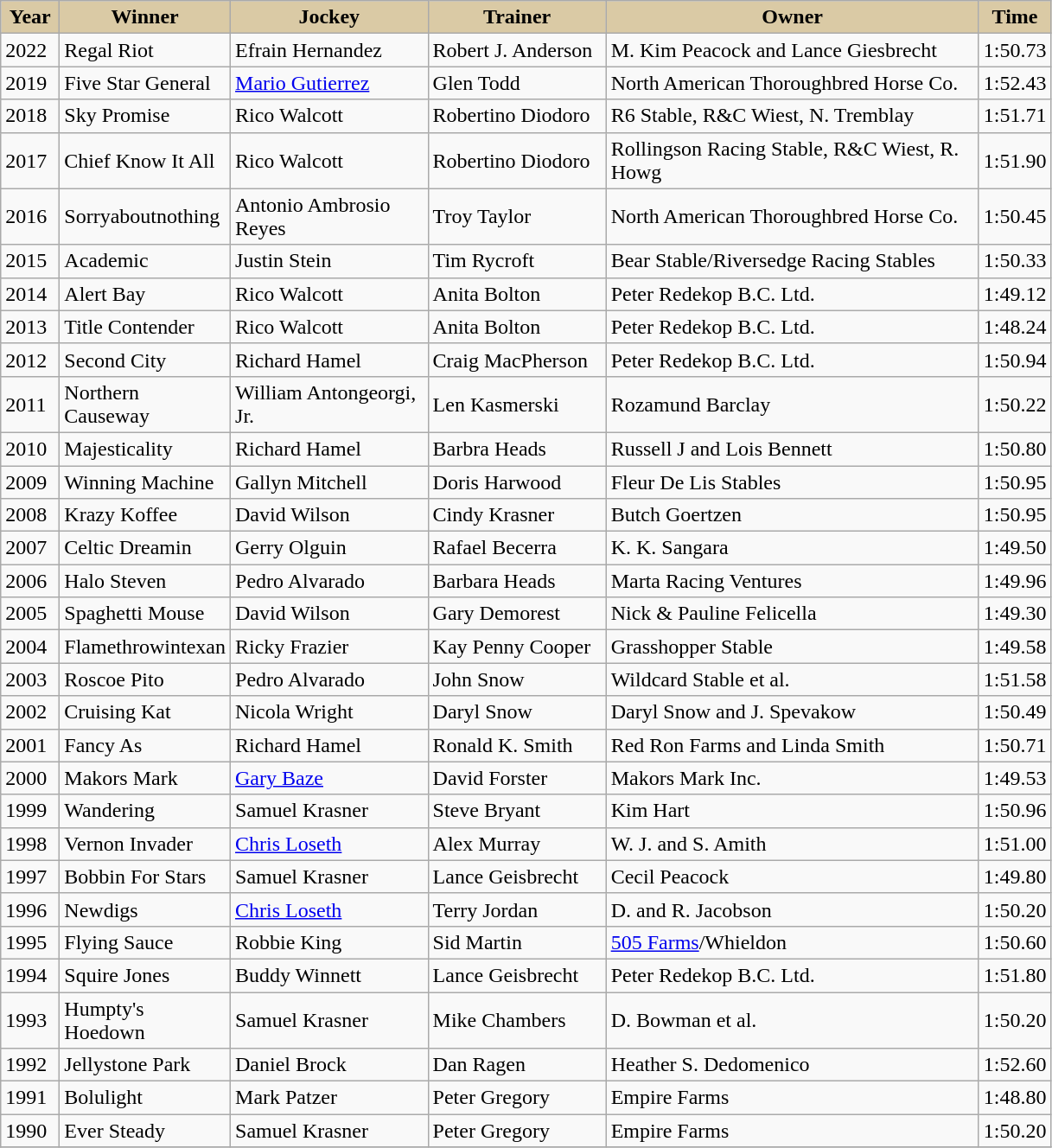<table class="wikitable sortable">
<tr>
<th style="background-color:#DACAA5; width:38px">Year<br></th>
<th style="background-color:#DACAA5; width:120px">Winner<br></th>
<th style="background-color:#DACAA5; width:145px">Jockey<br></th>
<th style="background-color:#DACAA5; width:130px">Trainer<br></th>
<th style="background-color:#DACAA5; width:280px">Owner<br></th>
<th style="background-color:#DACAA5; width:38px">Time</th>
</tr>
<tr>
<td>2022</td>
<td>Regal Riot</td>
<td>Efrain Hernandez</td>
<td>Robert J. Anderson</td>
<td>M. Kim Peacock and Lance Giesbrecht</td>
<td>1:50.73</td>
</tr>
<tr>
<td>2019</td>
<td>Five Star General</td>
<td><a href='#'>Mario Gutierrez</a></td>
<td>Glen Todd</td>
<td>North American Thoroughbred Horse Co.</td>
<td>1:52.43</td>
</tr>
<tr>
<td>2018</td>
<td>Sky Promise</td>
<td>Rico Walcott</td>
<td>Robertino Diodoro</td>
<td>R6 Stable, R&C Wiest, N. Tremblay</td>
<td>1:51.71</td>
</tr>
<tr>
<td>2017</td>
<td>Chief Know It All</td>
<td>Rico Walcott</td>
<td>Robertino Diodoro</td>
<td>Rollingson Racing Stable, R&C Wiest, R. Howg</td>
<td>1:51.90</td>
</tr>
<tr>
<td>2016</td>
<td>Sorryaboutnothing</td>
<td>Antonio Ambrosio Reyes</td>
<td>Troy Taylor</td>
<td>North American Thoroughbred Horse Co.</td>
<td>1:50.45</td>
</tr>
<tr>
<td>2015</td>
<td>Academic</td>
<td>Justin Stein</td>
<td>Tim Rycroft</td>
<td>Bear Stable/Riversedge Racing Stables</td>
<td>1:50.33</td>
</tr>
<tr>
<td>2014</td>
<td>Alert Bay</td>
<td>Rico Walcott</td>
<td>Anita Bolton</td>
<td>Peter Redekop B.C. Ltd.</td>
<td>1:49.12</td>
</tr>
<tr>
<td>2013</td>
<td>Title Contender</td>
<td>Rico Walcott</td>
<td>Anita Bolton</td>
<td>Peter Redekop B.C. Ltd.</td>
<td>1:48.24</td>
</tr>
<tr>
<td>2012</td>
<td>Second City</td>
<td>Richard Hamel</td>
<td>Craig MacPherson</td>
<td>Peter Redekop B.C. Ltd.</td>
<td>1:50.94</td>
</tr>
<tr>
<td>2011</td>
<td>Northern Causeway</td>
<td>William Antongeorgi, Jr.</td>
<td>Len Kasmerski</td>
<td>Rozamund Barclay</td>
<td>1:50.22</td>
</tr>
<tr>
<td>2010</td>
<td>Majesticality</td>
<td>Richard Hamel</td>
<td>Barbra Heads</td>
<td>Russell J and Lois Bennett</td>
<td>1:50.80</td>
</tr>
<tr>
<td>2009</td>
<td>Winning Machine</td>
<td>Gallyn Mitchell</td>
<td>Doris Harwood</td>
<td>Fleur De Lis Stables</td>
<td>1:50.95</td>
</tr>
<tr>
<td>2008</td>
<td>Krazy Koffee</td>
<td>David Wilson</td>
<td>Cindy Krasner</td>
<td>Butch Goertzen</td>
<td>1:50.95</td>
</tr>
<tr>
<td>2007</td>
<td>Celtic Dreamin</td>
<td>Gerry Olguin</td>
<td>Rafael Becerra</td>
<td>K. K. Sangara</td>
<td>1:49.50</td>
</tr>
<tr>
<td>2006</td>
<td>Halo Steven</td>
<td>Pedro Alvarado</td>
<td>Barbara Heads</td>
<td>Marta Racing Ventures</td>
<td>1:49.96</td>
</tr>
<tr>
<td>2005</td>
<td>Spaghetti Mouse</td>
<td>David Wilson</td>
<td>Gary Demorest</td>
<td>Nick & Pauline Felicella</td>
<td>1:49.30</td>
</tr>
<tr>
<td>2004</td>
<td>Flamethrowintexan</td>
<td>Ricky Frazier</td>
<td>Kay Penny Cooper</td>
<td>Grasshopper Stable</td>
<td>1:49.58</td>
</tr>
<tr>
<td>2003</td>
<td>Roscoe Pito</td>
<td>Pedro Alvarado</td>
<td>John Snow</td>
<td>Wildcard Stable et al.</td>
<td>1:51.58</td>
</tr>
<tr>
<td>2002</td>
<td>Cruising Kat</td>
<td>Nicola Wright</td>
<td>Daryl Snow</td>
<td>Daryl Snow and J. Spevakow</td>
<td>1:50.49</td>
</tr>
<tr>
<td>2001</td>
<td>Fancy As</td>
<td>Richard Hamel</td>
<td>Ronald K. Smith</td>
<td>Red Ron Farms and Linda Smith</td>
<td>1:50.71</td>
</tr>
<tr>
<td>2000</td>
<td>Makors Mark</td>
<td><a href='#'>Gary Baze</a></td>
<td>David Forster</td>
<td>Makors Mark Inc.</td>
<td>1:49.53</td>
</tr>
<tr>
<td>1999</td>
<td>Wandering</td>
<td>Samuel Krasner</td>
<td>Steve Bryant</td>
<td>Kim Hart</td>
<td>1:50.96</td>
</tr>
<tr>
<td>1998</td>
<td>Vernon Invader</td>
<td><a href='#'>Chris Loseth</a></td>
<td>Alex Murray</td>
<td>W. J. and S. Amith</td>
<td>1:51.00</td>
</tr>
<tr>
<td>1997</td>
<td>Bobbin For Stars</td>
<td>Samuel Krasner</td>
<td>Lance Geisbrecht</td>
<td>Cecil Peacock</td>
<td>1:49.80</td>
</tr>
<tr>
<td>1996</td>
<td>Newdigs</td>
<td><a href='#'>Chris Loseth</a></td>
<td>Terry Jordan</td>
<td>D. and R. Jacobson</td>
<td>1:50.20</td>
</tr>
<tr>
<td>1995</td>
<td>Flying Sauce</td>
<td>Robbie King</td>
<td>Sid Martin</td>
<td><a href='#'>505 Farms</a>/Whieldon</td>
<td>1:50.60</td>
</tr>
<tr>
<td>1994</td>
<td>Squire Jones</td>
<td>Buddy Winnett</td>
<td>Lance Geisbrecht</td>
<td>Peter Redekop B.C. Ltd.</td>
<td>1:51.80</td>
</tr>
<tr>
<td>1993</td>
<td>Humpty's Hoedown</td>
<td>Samuel Krasner</td>
<td>Mike Chambers</td>
<td>D. Bowman et al.</td>
<td>1:50.20</td>
</tr>
<tr>
<td>1992</td>
<td>Jellystone Park</td>
<td>Daniel Brock</td>
<td>Dan Ragen</td>
<td>Heather S. Dedomenico</td>
<td>1:52.60</td>
</tr>
<tr>
<td>1991</td>
<td>Bolulight</td>
<td>Mark Patzer</td>
<td>Peter Gregory</td>
<td>Empire Farms</td>
<td>1:48.80</td>
</tr>
<tr>
<td>1990</td>
<td>Ever Steady</td>
<td>Samuel Krasner</td>
<td>Peter Gregory</td>
<td>Empire Farms</td>
<td>1:50.20</td>
</tr>
<tr>
</tr>
</table>
